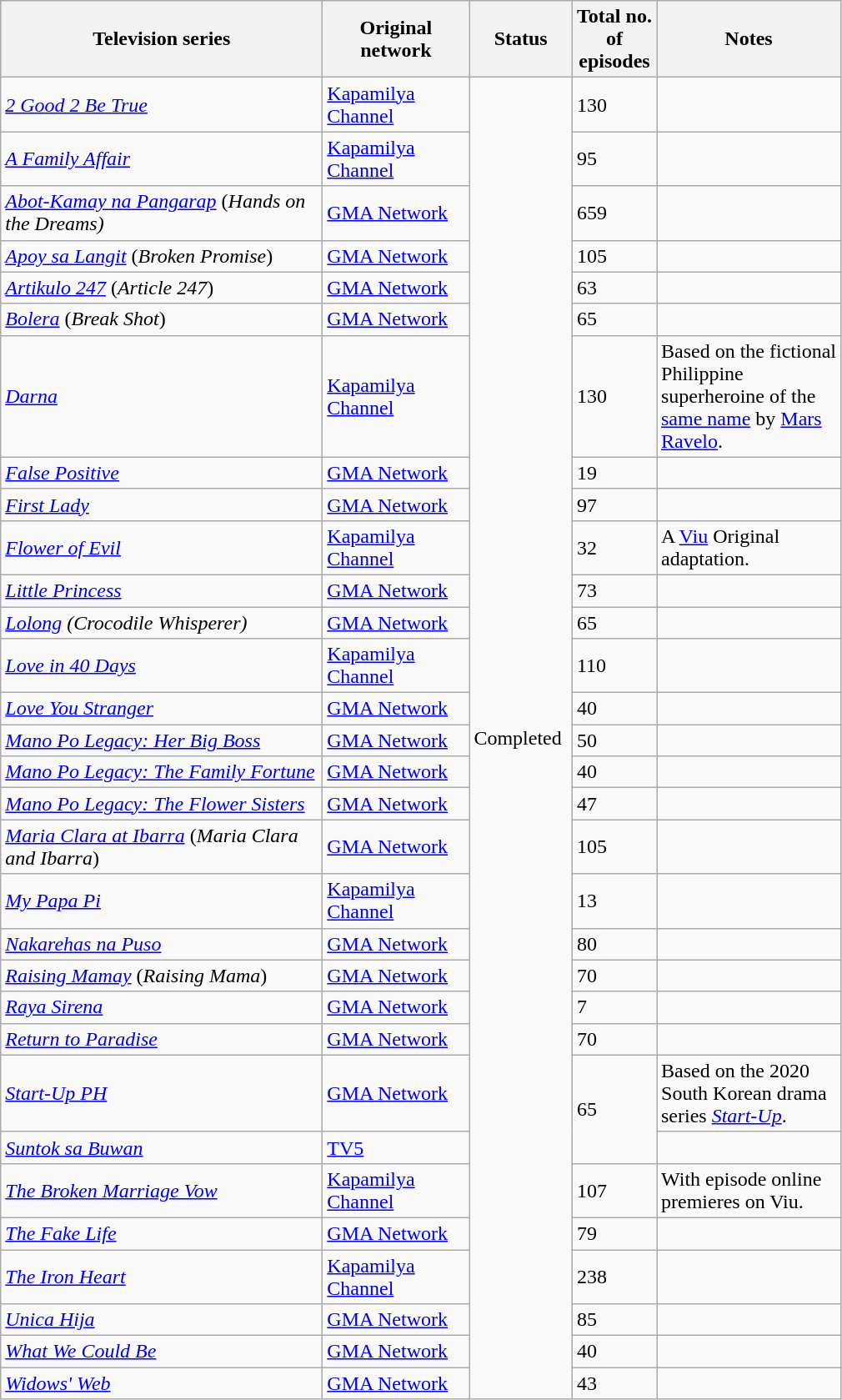<table class="wikitable sortable">
<tr>
<th style="width:250px;">Television series</th>
<th style="width:110px;">Original network</th>
<th style="width:75px;">Status</th>
<th style="width:60px;">Total no. of episodes</th>
<th style="width:140px;">Notes</th>
</tr>
<tr>
<td><em><a href='#'>2 Good 2 Be True</a></em></td>
<td><a href='#'>Kapamilya Channel</a></td>
<td rowspan="31">Completed</td>
<td>130</td>
<td></td>
</tr>
<tr>
<td><em><a href='#'>A Family Affair</a></em></td>
<td><a href='#'>Kapamilya Channel</a></td>
<td>95</td>
<td></td>
</tr>
<tr>
<td><em><a href='#'>Abot-Kamay na Pangarap</a></em> (<em>Hands on the Dreams)</em></td>
<td><a href='#'>GMA Network</a></td>
<td>659</td>
<td></td>
</tr>
<tr>
<td><em><a href='#'>Apoy sa Langit</a></em> (<em>Broken Promise</em>)</td>
<td><a href='#'>GMA Network</a></td>
<td>105</td>
<td></td>
</tr>
<tr>
<td><em><a href='#'>Artikulo 247</a></em> (<em>Article 247</em>)</td>
<td><a href='#'>GMA Network</a></td>
<td>63</td>
<td></td>
</tr>
<tr>
<td><em><a href='#'>Bolera</a></em> (<em>Break Shot</em>)</td>
<td><a href='#'>GMA Network</a></td>
<td>65</td>
<td></td>
</tr>
<tr>
<td><em><a href='#'>Darna</a></em></td>
<td><a href='#'>Kapamilya Channel</a></td>
<td>130</td>
<td>Based on the fictional Philippine superheroine of the <a href='#'>same name</a> by <a href='#'>Mars Ravelo</a>.</td>
</tr>
<tr>
<td><em><a href='#'>False Positive</a></em></td>
<td><a href='#'>GMA Network</a></td>
<td>19</td>
<td></td>
</tr>
<tr>
<td><em><a href='#'>First Lady</a></em></td>
<td><a href='#'>GMA Network</a></td>
<td>97</td>
<td></td>
</tr>
<tr>
<td><em><a href='#'>Flower of Evil</a></em></td>
<td><a href='#'>Kapamilya Channel</a></td>
<td>32</td>
<td>A <a href='#'>Viu</a> Original adaptation.</td>
</tr>
<tr>
<td><em><a href='#'>Little Princess</a></em></td>
<td><a href='#'>GMA Network</a></td>
<td>73</td>
<td></td>
</tr>
<tr>
<td><em><a href='#'>Lolong</a> (Crocodile Whisperer)</em></td>
<td><a href='#'>GMA Network</a></td>
<td>65</td>
<td></td>
</tr>
<tr>
<td><em><a href='#'>Love in 40 Days</a></em></td>
<td><a href='#'>Kapamilya Channel</a></td>
<td>110</td>
<td></td>
</tr>
<tr>
<td><em><a href='#'>Love You Stranger</a></em></td>
<td><a href='#'>GMA Network</a></td>
<td>40</td>
<td></td>
</tr>
<tr>
<td><em><a href='#'>Mano Po Legacy: Her Big Boss</a></em></td>
<td><a href='#'>GMA Network</a></td>
<td>50</td>
<td></td>
</tr>
<tr>
<td><em><a href='#'>Mano Po Legacy: The Family Fortune</a></em></td>
<td><a href='#'>GMA Network</a></td>
<td>40</td>
<td></td>
</tr>
<tr>
<td><em><a href='#'>Mano Po Legacy: The Flower Sisters</a></em></td>
<td><a href='#'>GMA Network</a></td>
<td>47</td>
<td></td>
</tr>
<tr>
<td><em><a href='#'>Maria Clara at Ibarra</a></em> (<em>Maria Clara and Ibarra</em>)</td>
<td><a href='#'>GMA Network</a></td>
<td>105</td>
<td></td>
</tr>
<tr>
<td><em><a href='#'>My Papa Pi</a></em></td>
<td><a href='#'>Kapamilya Channel</a></td>
<td>13</td>
<td></td>
</tr>
<tr>
<td><em><a href='#'>Nakarehas na Puso</a></em></td>
<td><a href='#'>GMA Network</a></td>
<td>80</td>
<td></td>
</tr>
<tr>
<td><em><a href='#'>Raising Mamay</a></em> (<em>Raising Mama</em>)</td>
<td><a href='#'>GMA Network</a></td>
<td>70</td>
<td></td>
</tr>
<tr>
<td><em><a href='#'>Raya Sirena</a></em></td>
<td><a href='#'>GMA Network</a></td>
<td>7</td>
<td></td>
</tr>
<tr>
<td><em><a href='#'>Return to Paradise</a></em></td>
<td><a href='#'>GMA Network</a></td>
<td>70</td>
<td></td>
</tr>
<tr>
<td><em><a href='#'>Start-Up PH</a></em></td>
<td><a href='#'>GMA Network</a></td>
<td rowspan="2">65</td>
<td>Based on the 2020 South Korean drama series <a href='#'><em>Start-Up</em></a>.</td>
</tr>
<tr>
<td><em><a href='#'>Suntok sa Buwan</a></em></td>
<td><a href='#'>TV5</a></td>
<td></td>
</tr>
<tr>
<td><em><a href='#'>The Broken Marriage Vow</a></em></td>
<td><a href='#'>Kapamilya Channel</a></td>
<td>107</td>
<td>With episode online premieres on Viu.</td>
</tr>
<tr>
<td><em><a href='#'>The Fake Life</a></em></td>
<td><a href='#'>GMA Network</a></td>
<td>79</td>
<td></td>
</tr>
<tr>
<td><em><a href='#'>The Iron Heart</a></em></td>
<td><a href='#'>Kapamilya Channel</a></td>
<td>238</td>
<td></td>
</tr>
<tr>
<td><em><a href='#'>Unica Hija</a></em></td>
<td><a href='#'>GMA Network</a></td>
<td>85</td>
<td></td>
</tr>
<tr>
<td><em><a href='#'>What We Could Be</a></em></td>
<td><a href='#'>GMA Network</a></td>
<td>40</td>
<td></td>
</tr>
<tr>
<td><em><a href='#'>Widows' Web</a></em></td>
<td><a href='#'>GMA Network</a></td>
<td>43</td>
<td></td>
</tr>
</table>
